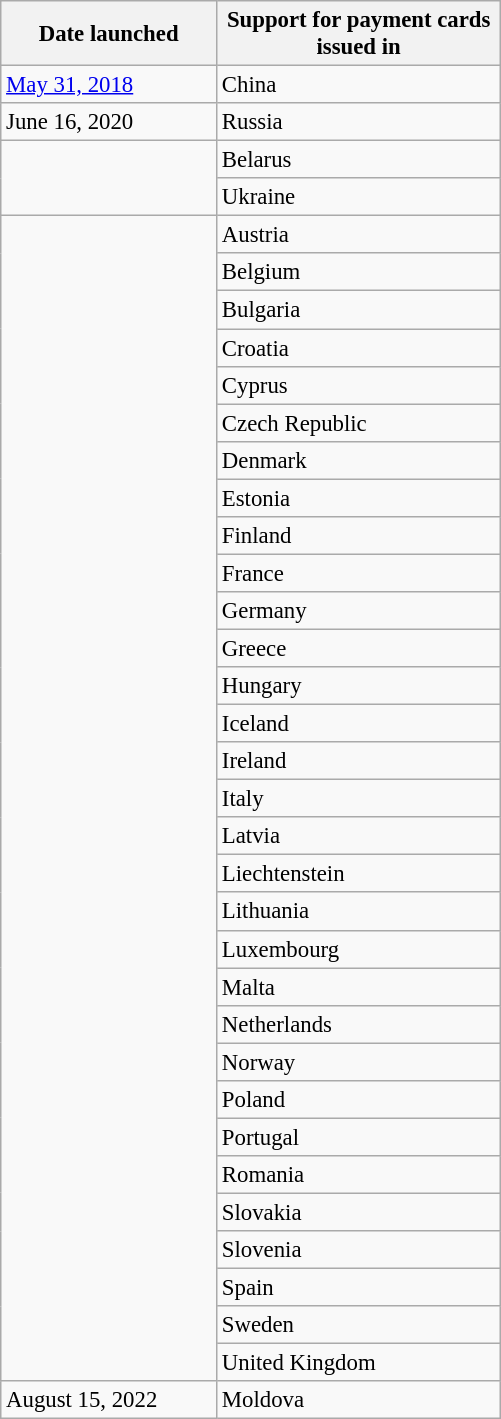<table class="wikitable sortable" style="font-size:95%">
<tr>
<th style="width:9em;">Date launched</th>
<th style="width:12em;">Support for payment cards issued in</th>
</tr>
<tr>
<td><a href='#'>May 31, 2018</a></td>
<td>China</td>
</tr>
<tr>
<td>June 16, 2020</td>
<td>Russia</td>
</tr>
<tr>
<td rowspan="2"></td>
<td>Belarus</td>
</tr>
<tr>
<td>Ukraine</td>
</tr>
<tr>
<td rowspan="31"></td>
<td>Austria</td>
</tr>
<tr>
<td>Belgium</td>
</tr>
<tr>
<td>Bulgaria</td>
</tr>
<tr>
<td>Croatia</td>
</tr>
<tr>
<td>Cyprus</td>
</tr>
<tr>
<td>Czech Republic</td>
</tr>
<tr>
<td>Denmark</td>
</tr>
<tr>
<td>Estonia</td>
</tr>
<tr>
<td>Finland</td>
</tr>
<tr>
<td>France</td>
</tr>
<tr>
<td>Germany</td>
</tr>
<tr>
<td>Greece</td>
</tr>
<tr>
<td>Hungary</td>
</tr>
<tr>
<td>Iceland</td>
</tr>
<tr>
<td>Ireland</td>
</tr>
<tr>
<td>Italy</td>
</tr>
<tr>
<td>Latvia</td>
</tr>
<tr>
<td>Liechtenstein</td>
</tr>
<tr>
<td>Lithuania</td>
</tr>
<tr>
<td>Luxembourg</td>
</tr>
<tr>
<td>Malta</td>
</tr>
<tr>
<td>Netherlands</td>
</tr>
<tr>
<td>Norway</td>
</tr>
<tr>
<td>Poland</td>
</tr>
<tr>
<td>Portugal</td>
</tr>
<tr>
<td>Romania</td>
</tr>
<tr>
<td>Slovakia</td>
</tr>
<tr>
<td>Slovenia</td>
</tr>
<tr>
<td>Spain</td>
</tr>
<tr>
<td>Sweden</td>
</tr>
<tr>
<td>United Kingdom</td>
</tr>
<tr>
<td>August 15, 2022</td>
<td>Moldova</td>
</tr>
</table>
